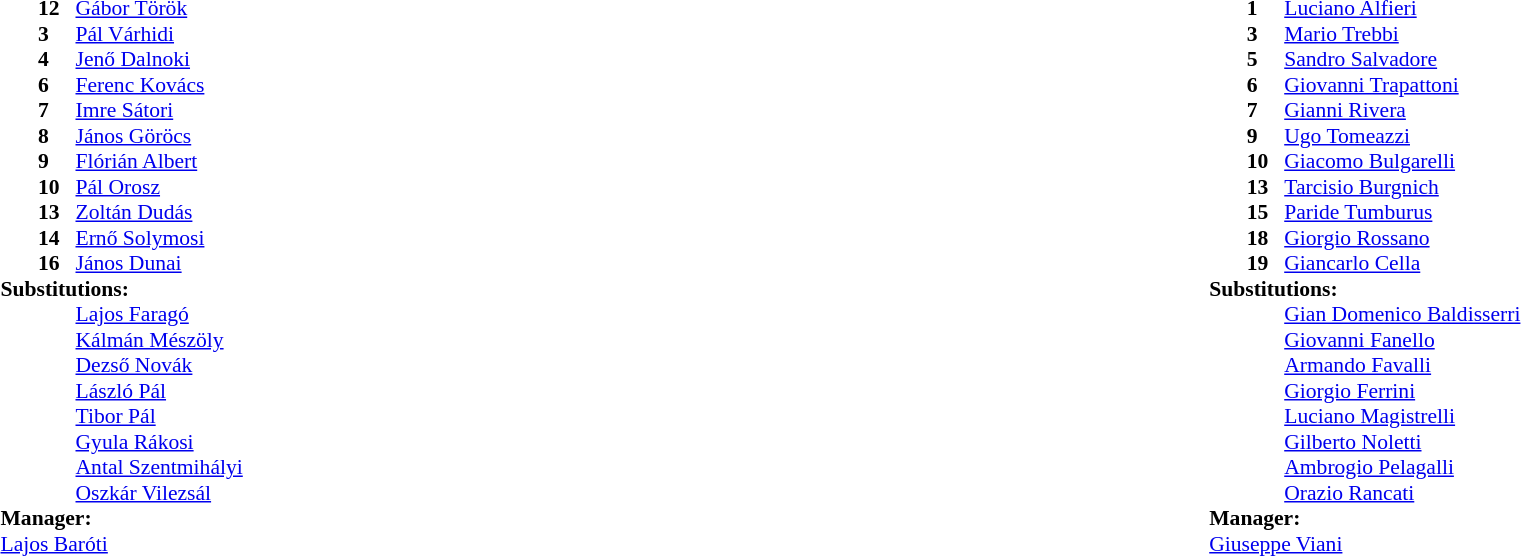<table width="100%">
<tr>
<td valign="top" width="40%"><br><table style="font-size:90%" cellspacing="0" cellpadding="0">
<tr>
<th width=25></th>
<th width=25></th>
</tr>
<tr>
<td></td>
<td><strong>12</strong></td>
<td><a href='#'>Gábor Török</a></td>
</tr>
<tr>
<td></td>
<td><strong>3</strong></td>
<td><a href='#'>Pál Várhidi</a></td>
</tr>
<tr>
<td></td>
<td><strong>4</strong></td>
<td><a href='#'>Jenő Dalnoki</a></td>
<td></td>
</tr>
<tr>
<td></td>
<td><strong>6</strong></td>
<td><a href='#'>Ferenc Kovács</a></td>
</tr>
<tr>
<td></td>
<td><strong>7</strong></td>
<td><a href='#'>Imre Sátori</a></td>
</tr>
<tr>
<td></td>
<td><strong>8</strong></td>
<td><a href='#'>János Göröcs</a></td>
</tr>
<tr>
<td></td>
<td><strong>9</strong></td>
<td><a href='#'>Flórián Albert</a></td>
</tr>
<tr>
<td></td>
<td><strong>10</strong></td>
<td><a href='#'>Pál Orosz</a></td>
<td></td>
</tr>
<tr>
<td></td>
<td><strong>13</strong></td>
<td><a href='#'>Zoltán Dudás</a></td>
</tr>
<tr>
<td></td>
<td><strong>14</strong></td>
<td><a href='#'>Ernő Solymosi</a></td>
</tr>
<tr>
<td></td>
<td><strong>16</strong></td>
<td><a href='#'>János Dunai</a></td>
</tr>
<tr>
<td colspan=3><strong>Substitutions:</strong></td>
</tr>
<tr>
<td></td>
<td></td>
<td><a href='#'>Lajos Faragó</a></td>
</tr>
<tr>
<td></td>
<td></td>
<td><a href='#'>Kálmán Mészöly</a></td>
</tr>
<tr>
<td></td>
<td></td>
<td><a href='#'>Dezső Novák</a></td>
</tr>
<tr>
<td></td>
<td></td>
<td><a href='#'>László Pál</a></td>
</tr>
<tr>
<td></td>
<td></td>
<td><a href='#'>Tibor Pál</a></td>
</tr>
<tr>
<td></td>
<td></td>
<td><a href='#'>Gyula Rákosi</a></td>
</tr>
<tr>
<td></td>
<td></td>
<td><a href='#'>Antal Szentmihályi</a></td>
</tr>
<tr>
<td></td>
<td></td>
<td><a href='#'>Oszkár Vilezsál</a></td>
</tr>
<tr>
<td colspan=3><strong>Manager:</strong></td>
</tr>
<tr>
<td colspan=3> <a href='#'>Lajos Baróti</a></td>
</tr>
</table>
</td>
<td valign="top" width="50%"><br><table style="font-size:90%; margin:auto" cellspacing="0" cellpadding="0">
<tr>
<th width=25></th>
<th width=25></th>
</tr>
<tr>
<td></td>
<td><strong>1</strong></td>
<td><a href='#'>Luciano Alfieri</a></td>
</tr>
<tr>
<td></td>
<td><strong>3</strong></td>
<td><a href='#'>Mario Trebbi</a></td>
</tr>
<tr>
<td></td>
<td><strong>5</strong></td>
<td><a href='#'>Sandro Salvadore</a></td>
</tr>
<tr>
<td></td>
<td><strong>6</strong></td>
<td><a href='#'>Giovanni Trapattoni</a></td>
</tr>
<tr>
<td></td>
<td><strong>7</strong></td>
<td><a href='#'>Gianni Rivera</a></td>
</tr>
<tr>
<td></td>
<td><strong>9</strong></td>
<td><a href='#'>Ugo Tomeazzi</a></td>
</tr>
<tr>
<td></td>
<td><strong>10</strong></td>
<td><a href='#'>Giacomo Bulgarelli</a></td>
</tr>
<tr>
<td></td>
<td><strong>13</strong></td>
<td><a href='#'>Tarcisio Burgnich</a></td>
</tr>
<tr>
<td></td>
<td><strong>15</strong></td>
<td><a href='#'>Paride Tumburus</a></td>
</tr>
<tr>
<td></td>
<td><strong>18</strong></td>
<td><a href='#'>Giorgio Rossano</a></td>
</tr>
<tr>
<td></td>
<td><strong>19</strong></td>
<td><a href='#'>Giancarlo Cella</a></td>
</tr>
<tr>
<td colspan=3><strong>Substitutions:</strong></td>
</tr>
<tr>
<td></td>
<td></td>
<td><a href='#'>Gian Domenico Baldisserri</a></td>
</tr>
<tr>
<td></td>
<td></td>
<td><a href='#'>Giovanni Fanello</a></td>
</tr>
<tr>
<td></td>
<td></td>
<td><a href='#'>Armando Favalli</a></td>
</tr>
<tr>
<td></td>
<td></td>
<td><a href='#'>Giorgio Ferrini</a></td>
</tr>
<tr>
<td></td>
<td></td>
<td><a href='#'>Luciano Magistrelli</a></td>
</tr>
<tr>
<td></td>
<td></td>
<td><a href='#'>Gilberto Noletti</a></td>
</tr>
<tr>
<td></td>
<td></td>
<td><a href='#'>Ambrogio Pelagalli</a></td>
</tr>
<tr>
<td></td>
<td></td>
<td><a href='#'>Orazio Rancati</a></td>
</tr>
<tr>
<td colspan=3><strong>Manager:</strong></td>
</tr>
<tr>
<td colspan=3> <a href='#'>Giuseppe Viani</a></td>
</tr>
</table>
</td>
</tr>
</table>
